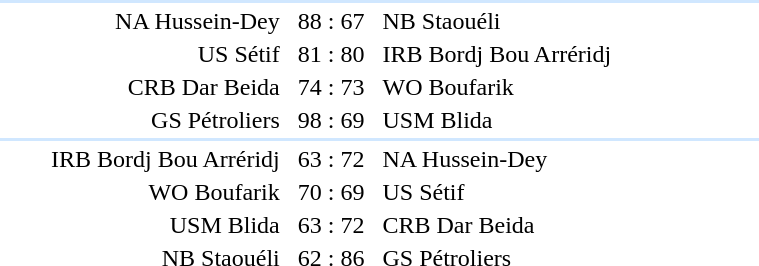<table style="text-align:center" width=510>
<tr>
<th width=30%></th>
<th width=10%></th>
<th width=30%></th>
<th width=10%></th>
</tr>
<tr align="left" bgcolor=#D0E7FF>
<td colspan=4></td>
</tr>
<tr>
<td align="right">NA Hussein-Dey</td>
<td>88 : 67</td>
<td align=left>NB Staouéli</td>
</tr>
<tr>
<td align="right">US Sétif</td>
<td>81 : 80</td>
<td align=left>IRB Bordj Bou Arréridj</td>
</tr>
<tr>
<td align="right">CRB Dar Beida</td>
<td>74 : 73</td>
<td align=left>WO Boufarik</td>
</tr>
<tr>
<td align="right">GS Pétroliers</td>
<td>98 : 69</td>
<td align=left>USM Blida</td>
</tr>
<tr align="left" bgcolor=#D0E7FF>
<td colspan=4></td>
</tr>
<tr>
<td align="right">IRB Bordj Bou Arréridj</td>
<td>63 : 72</td>
<td align=left>NA Hussein-Dey</td>
</tr>
<tr>
<td align="right">WO Boufarik</td>
<td>70 : 69</td>
<td align=left>US Sétif</td>
</tr>
<tr>
<td align="right">USM Blida</td>
<td>63 : 72</td>
<td align=left>CRB Dar Beida</td>
</tr>
<tr>
<td align="right">NB Staouéli</td>
<td>62 : 86</td>
<td align=left>GS Pétroliers</td>
</tr>
</table>
